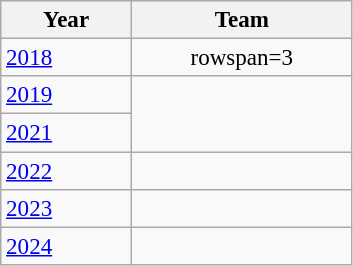<table class=wikitable style="text-align:center; font-size:96%; ">
<tr>
<th width=80>Year</th>
<th width=140>Team</th>
</tr>
<tr>
<td align=left> <a href='#'>2018</a></td>
<td>rowspan=3 </td>
</tr>
<tr>
<td align=left> <a href='#'>2019</a></td>
</tr>
<tr>
<td align=left> <a href='#'>2021</a></td>
</tr>
<tr>
<td align=left> <a href='#'>2022</a></td>
<td align=left></td>
</tr>
<tr>
<td align=left> <a href='#'>2023</a></td>
<td align=left></td>
</tr>
<tr>
<td align=left> <a href='#'>2024</a></td>
<td align=left></td>
</tr>
</table>
